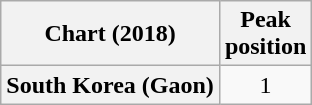<table class="wikitable plainrowheaders" style="text-align:center">
<tr>
<th>Chart (2018)</th>
<th>Peak<br>position</th>
</tr>
<tr>
<th scope="row">South Korea (Gaon)</th>
<td>1</td>
</tr>
</table>
